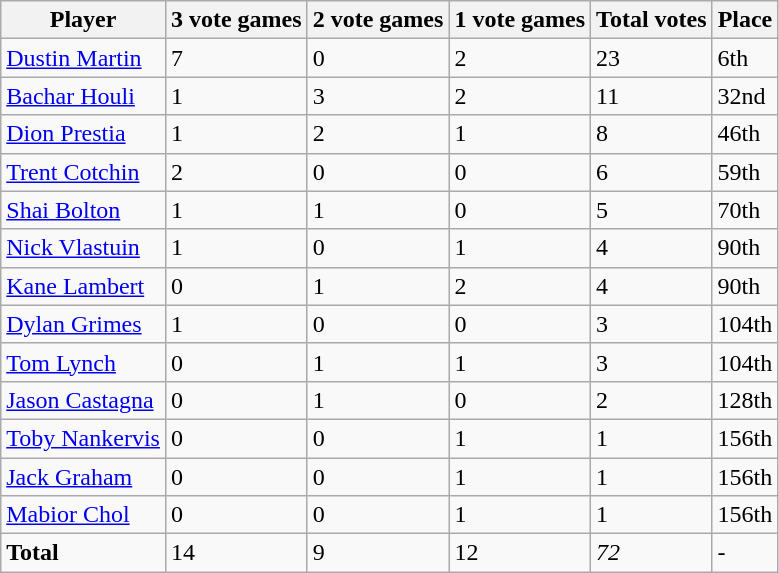<table class="wikitable">
<tr>
<th>Player</th>
<th>3 vote games</th>
<th>2 vote games</th>
<th>1 vote games</th>
<th>Total votes</th>
<th>Place</th>
</tr>
<tr>
<td><a href='#'>Dustin Martin</a></td>
<td>7</td>
<td>0</td>
<td>2</td>
<td>23</td>
<td>6th</td>
</tr>
<tr>
<td><a href='#'>Bachar Houli</a></td>
<td>1</td>
<td>3</td>
<td>2</td>
<td>11</td>
<td>32nd</td>
</tr>
<tr>
<td><a href='#'>Dion Prestia</a></td>
<td>1</td>
<td>2</td>
<td>1</td>
<td>8</td>
<td>46th</td>
</tr>
<tr>
<td><a href='#'>Trent Cotchin</a></td>
<td>2</td>
<td>0</td>
<td>0</td>
<td>6</td>
<td>59th</td>
</tr>
<tr>
<td><a href='#'>Shai Bolton</a></td>
<td>1</td>
<td>1</td>
<td>0</td>
<td>5</td>
<td>70th</td>
</tr>
<tr>
<td><a href='#'>Nick Vlastuin</a></td>
<td>1</td>
<td>0</td>
<td>1</td>
<td>4</td>
<td>90th</td>
</tr>
<tr>
<td><a href='#'>Kane Lambert</a></td>
<td>0</td>
<td>1</td>
<td>2</td>
<td>4</td>
<td>90th</td>
</tr>
<tr>
<td><a href='#'>Dylan Grimes</a></td>
<td>1</td>
<td>0</td>
<td>0</td>
<td>3</td>
<td>104th</td>
</tr>
<tr>
<td><a href='#'>Tom Lynch</a></td>
<td>0</td>
<td>1</td>
<td>1</td>
<td>3</td>
<td>104th</td>
</tr>
<tr>
<td><a href='#'>Jason Castagna</a></td>
<td>0</td>
<td>1</td>
<td>0</td>
<td>2</td>
<td>128th</td>
</tr>
<tr>
<td><a href='#'>Toby Nankervis</a></td>
<td>0</td>
<td>0</td>
<td>1</td>
<td>1</td>
<td>156th</td>
</tr>
<tr>
<td><a href='#'>Jack Graham</a></td>
<td>0</td>
<td>0</td>
<td>1</td>
<td>1</td>
<td>156th</td>
</tr>
<tr>
<td><a href='#'>Mabior Chol</a></td>
<td>0</td>
<td>0</td>
<td>1</td>
<td>1</td>
<td>156th</td>
</tr>
<tr>
<td><strong>Total</strong></td>
<td>14</td>
<td>9</td>
<td>12</td>
<td><em>72</em></td>
<td>-</td>
</tr>
</table>
